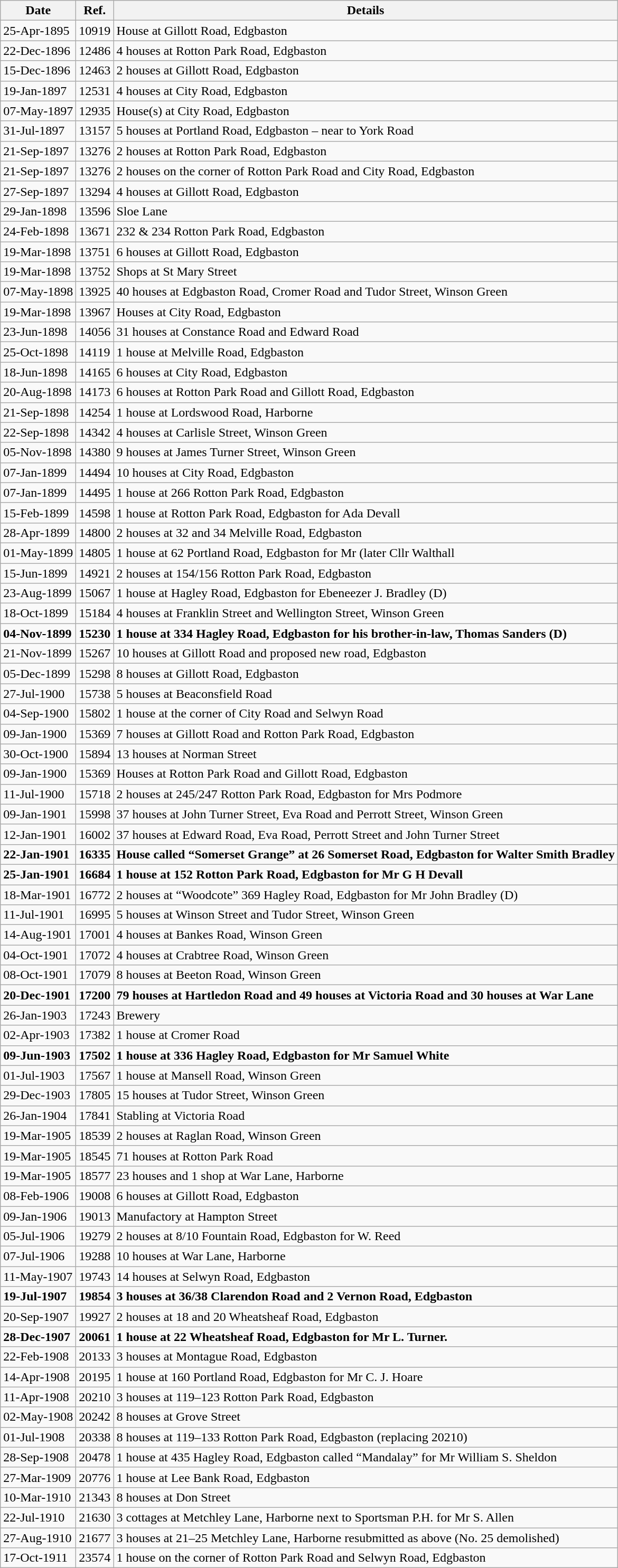<table class="wikitable sortable">
<tr>
<th><strong>Date</strong></th>
<th><strong>Ref.</strong></th>
<th><strong>Details</strong></th>
</tr>
<tr>
<td>25‑Apr‑1895</td>
<td>10919</td>
<td>House at Gillott Road, Edgbaston</td>
</tr>
<tr>
<td>22‑Dec‑1896</td>
<td>12486</td>
<td>4 houses at Rotton Park Road, Edgbaston</td>
</tr>
<tr>
<td>15‑Dec‑1896</td>
<td>12463</td>
<td>2 houses at Gillott Road, Edgbaston</td>
</tr>
<tr>
<td>19‑Jan‑1897</td>
<td>12531</td>
<td>4 houses at City Road, Edgbaston</td>
</tr>
<tr>
<td>07‑May‑1897</td>
<td>12935</td>
<td>House(s) at City Road, Edgbaston</td>
</tr>
<tr>
<td>31‑Jul‑1897</td>
<td>13157</td>
<td>5 houses at Portland Road, Edgbaston – near to York Road</td>
</tr>
<tr>
<td>21‑Sep‑1897</td>
<td>13276</td>
<td>2 houses at Rotton Park Road, Edgbaston</td>
</tr>
<tr>
<td>21‑Sep‑1897</td>
<td>13276</td>
<td>2 houses on the corner of Rotton Park Road and City Road, Edgbaston</td>
</tr>
<tr>
<td>27‑Sep‑1897</td>
<td>13294</td>
<td>4 houses at Gillott Road, Edgbaston</td>
</tr>
<tr>
<td>29‑Jan‑1898</td>
<td>13596</td>
<td>Sloe Lane</td>
</tr>
<tr>
<td>24‑Feb‑1898</td>
<td>13671</td>
<td>232 & 234 Rotton Park Road, Edgbaston</td>
</tr>
<tr>
<td>19‑Mar‑1898</td>
<td>13751</td>
<td>6 houses at Gillott Road, Edgbaston</td>
</tr>
<tr>
<td>19‑Mar‑1898</td>
<td>13752</td>
<td>Shops at St Mary Street</td>
</tr>
<tr>
<td>07‑May‑1898</td>
<td>13925</td>
<td>40 houses at Edgbaston Road, Cromer Road and Tudor Street, Winson Green</td>
</tr>
<tr>
<td>19‑Mar‑1898</td>
<td>13967</td>
<td>Houses at City Road, Edgbaston</td>
</tr>
<tr>
<td>23‑Jun‑1898</td>
<td>14056</td>
<td>31 houses at Constance Road and Edward Road</td>
</tr>
<tr>
<td>25‑Oct‑1898</td>
<td>14119</td>
<td>1 house at Melville Road, Edgbaston</td>
</tr>
<tr>
<td>18‑Jun‑1898</td>
<td>14165</td>
<td>6 houses at City Road, Edgbaston</td>
</tr>
<tr>
<td>20‑Aug‑1898</td>
<td>14173</td>
<td>6 houses at Rotton Park Road and Gillott Road, Edgbaston</td>
</tr>
<tr>
<td>21‑Sep‑1898</td>
<td>14254</td>
<td>1 house at Lordswood Road, Harborne</td>
</tr>
<tr>
<td>22‑Sep‑1898</td>
<td>14342</td>
<td>4 houses at Carlisle Street, Winson Green</td>
</tr>
<tr>
<td>05‑Nov‑1898</td>
<td>14380</td>
<td>9 houses at James Turner Street, Winson Green</td>
</tr>
<tr>
<td>07‑Jan‑1899</td>
<td>14494</td>
<td>10 houses at City Road, Edgbaston</td>
</tr>
<tr>
<td>07‑Jan‑1899</td>
<td>14495</td>
<td>1 house at 266 Rotton Park Road, Edgbaston</td>
</tr>
<tr>
<td>15‑Feb‑1899</td>
<td>14598</td>
<td>1 house at Rotton Park Road, Edgbaston for Ada Devall</td>
</tr>
<tr>
<td>28‑Apr‑1899</td>
<td>14800</td>
<td>2 houses at 32 and 34 Melville Road, Edgbaston</td>
</tr>
<tr>
<td>01‑May‑1899</td>
<td>14805</td>
<td>1 house at 62 Portland Road, Edgbaston for Mr (later Cllr Walthall</td>
</tr>
<tr>
<td>15‑Jun‑1899</td>
<td>14921</td>
<td>2 houses at 154/156 Rotton Park Road, Edgbaston</td>
</tr>
<tr>
<td>23‑Aug‑1899</td>
<td>15067</td>
<td>1 house at Hagley Road, Edgbaston for Ebeneezer J. Bradley (D)</td>
</tr>
<tr>
<td>18‑Oct‑1899</td>
<td>15184</td>
<td>4 houses at Franklin Street and Wellington Street, Winson Green</td>
</tr>
<tr>
<td><strong>04‑Nov‑1899</strong></td>
<td><strong>15230</strong></td>
<td><strong>1 house at 334 Hagley Road, Edgbaston for his brother-in-law, Thomas Sanders (D)</strong></td>
</tr>
<tr>
<td>21‑Nov‑1899</td>
<td>15267</td>
<td>10 houses at Gillott Road and proposed new road, Edgbaston</td>
</tr>
<tr>
<td>05‑Dec‑1899</td>
<td>15298</td>
<td>8 houses at Gillott Road, Edgbaston</td>
</tr>
<tr>
<td>27‑Jul‑1900</td>
<td>15738</td>
<td>5 houses at Beaconsfield Road</td>
</tr>
<tr>
<td>04‑Sep‑1900</td>
<td>15802</td>
<td>1 house at the corner of City Road and Selwyn Road</td>
</tr>
<tr>
<td>09‑Jan‑1900</td>
<td>15369</td>
<td>7 houses at Gillott Road and Rotton Park Road, Edgbaston</td>
</tr>
<tr>
<td>30‑Oct‑1900</td>
<td>15894</td>
<td>13 houses at Norman Street</td>
</tr>
<tr>
<td>09‑Jan‑1900</td>
<td>15369</td>
<td>Houses at Rotton Park Road and Gillott Road, Edgbaston</td>
</tr>
<tr>
<td>11‑Jul‑1900</td>
<td>15718</td>
<td>2 houses at 245/247 Rotton Park Road, Edgbaston for Mrs Podmore</td>
</tr>
<tr>
<td>09‑Jan‑1901</td>
<td>15998</td>
<td>37 houses at John Turner Street, Eva Road and Perrott Street, Winson Green</td>
</tr>
<tr>
<td>12‑Jan‑1901</td>
<td>16002</td>
<td>37 houses at Edward Road, Eva Road, Perrott Street and John Turner Street</td>
</tr>
<tr>
<td><strong>22‑Jan‑1901</strong></td>
<td><strong>16335</strong></td>
<td><strong>House called “Somerset Grange” at 26 Somerset Road, Edgbaston for Walter Smith Bradley</strong></td>
</tr>
<tr>
<td><strong>25‑Jan‑1901</strong></td>
<td><strong>16684</strong></td>
<td><strong>1 house at 152 Rotton Park Road, Edgbaston for Mr G H Devall</strong></td>
</tr>
<tr>
<td>18‑Mar‑1901</td>
<td>16772</td>
<td>2 houses at “Woodcote” 369 Hagley Road, Edgbaston for Mr John Bradley (D)</td>
</tr>
<tr>
<td>11‑Jul‑1901</td>
<td>16995</td>
<td>5 houses at Winson Street and Tudor Street, Winson Green</td>
</tr>
<tr>
<td>14‑Aug‑1901</td>
<td>17001</td>
<td>4 houses at Bankes Road, Winson Green</td>
</tr>
<tr>
<td>04‑Oct‑1901</td>
<td>17072</td>
<td>4 houses at Crabtree Road, Winson Green</td>
</tr>
<tr>
<td>08‑Oct‑1901</td>
<td>17079</td>
<td>8 houses at Beeton Road, Winson Green</td>
</tr>
<tr>
<td><strong>20‑Dec‑1901</strong></td>
<td><strong>17200</strong></td>
<td><strong>79 houses at Hartledon Road and 49 houses at Victoria Road and 30 houses at War Lane</strong></td>
</tr>
<tr>
<td>26‑Jan‑1903</td>
<td>17243</td>
<td>Brewery</td>
</tr>
<tr>
<td>02‑Apr‑1903</td>
<td>17382</td>
<td>1 house at Cromer Road</td>
</tr>
<tr>
<td><strong>09‑Jun‑1903</strong></td>
<td><strong>17502</strong></td>
<td><strong>1 house at 336 Hagley Road, Edgbaston for Mr Samuel White</strong></td>
</tr>
<tr>
<td>01‑Jul‑1903</td>
<td>17567</td>
<td>1 house at Mansell Road, Winson Green</td>
</tr>
<tr>
<td>29‑Dec‑1903</td>
<td>17805</td>
<td>15 houses at Tudor Street, Winson Green</td>
</tr>
<tr>
<td>26‑Jan‑1904</td>
<td>17841</td>
<td>Stabling at Victoria Road</td>
</tr>
<tr>
<td>19‑Mar‑1905</td>
<td>18539</td>
<td>2 houses at Raglan Road, Winson Green</td>
</tr>
<tr>
<td>19‑Mar‑1905</td>
<td>18545</td>
<td>71 houses at Rotton Park Road</td>
</tr>
<tr>
<td>19‑Mar‑1905</td>
<td>18577</td>
<td>23 houses and 1 shop at War Lane, Harborne</td>
</tr>
<tr>
<td>08‑Feb‑1906</td>
<td>19008</td>
<td>6 houses at Gillott Road, Edgbaston</td>
</tr>
<tr>
<td>09‑Jan‑1906</td>
<td>19013</td>
<td>Manufactory at Hampton Street</td>
</tr>
<tr>
<td>05‑Jul‑1906</td>
<td>19279</td>
<td>2 houses at 8/10 Fountain Road, Edgbaston for W. Reed</td>
</tr>
<tr>
<td>07‑Jul‑1906</td>
<td>19288</td>
<td>10 houses at War Lane, Harborne</td>
</tr>
<tr>
<td>11‑May‑1907</td>
<td>19743</td>
<td>14 houses at Selwyn Road, Edgbaston</td>
</tr>
<tr>
<td><strong>19‑Jul‑1907</strong></td>
<td><strong>19854</strong></td>
<td><strong>3 houses at 36/38 Clarendon Road and 2 Vernon Road, Edgbaston</strong></td>
</tr>
<tr>
<td>20‑Sep‑1907</td>
<td>19927</td>
<td>2 houses at 18 and 20 Wheatsheaf Road, Edgbaston</td>
</tr>
<tr>
<td><strong>28‑Dec‑1907</strong></td>
<td><strong>20061</strong></td>
<td><strong>1 house at 22 Wheatsheaf Road, Edgbaston for Mr L. Turner.</strong></td>
</tr>
<tr>
<td>22‑Feb‑1908</td>
<td>20133</td>
<td>3 houses at Montague Road, Edgbaston</td>
</tr>
<tr>
<td>14‑Apr‑1908</td>
<td>20195</td>
<td>1 house at 160 Portland Road, Edgbaston for Mr C. J. Hoare</td>
</tr>
<tr>
<td>11‑Apr‑1908</td>
<td>20210</td>
<td>3 houses at 119–123 Rotton Park Road, Edgbaston</td>
</tr>
<tr>
<td>02‑May‑1908</td>
<td>20242</td>
<td>8 houses at Grove Street</td>
</tr>
<tr>
<td>01‑Jul‑1908</td>
<td>20338</td>
<td>8 houses at 119–133 Rotton Park Road, Edgbaston (replacing 20210)</td>
</tr>
<tr>
<td>28‑Sep‑1908</td>
<td>20478</td>
<td>1 house at 435 Hagley Road, Edgbaston called “Mandalay” for Mr William S. Sheldon</td>
</tr>
<tr>
<td>27‑Mar‑1909</td>
<td>20776</td>
<td>1 house at Lee Bank Road, Edgbaston</td>
</tr>
<tr>
<td>10‑Mar‑1910</td>
<td>21343</td>
<td>8 houses at Don Street</td>
</tr>
<tr>
<td>22‑Jul‑1910</td>
<td>21630</td>
<td>3 cottages at Metchley Lane, Harborne next to Sportsman P.H. for Mr S. Allen</td>
</tr>
<tr>
<td>27‑Aug‑1910</td>
<td>21677</td>
<td>3 houses at 21–25 Metchley Lane, Harborne resubmitted as above (No. 25 demolished)</td>
</tr>
<tr>
<td>17‑Oct‑1911</td>
<td>23574</td>
<td>1 house on the corner of Rotton Park Road and Selwyn Road, Edgbaston</td>
</tr>
</table>
